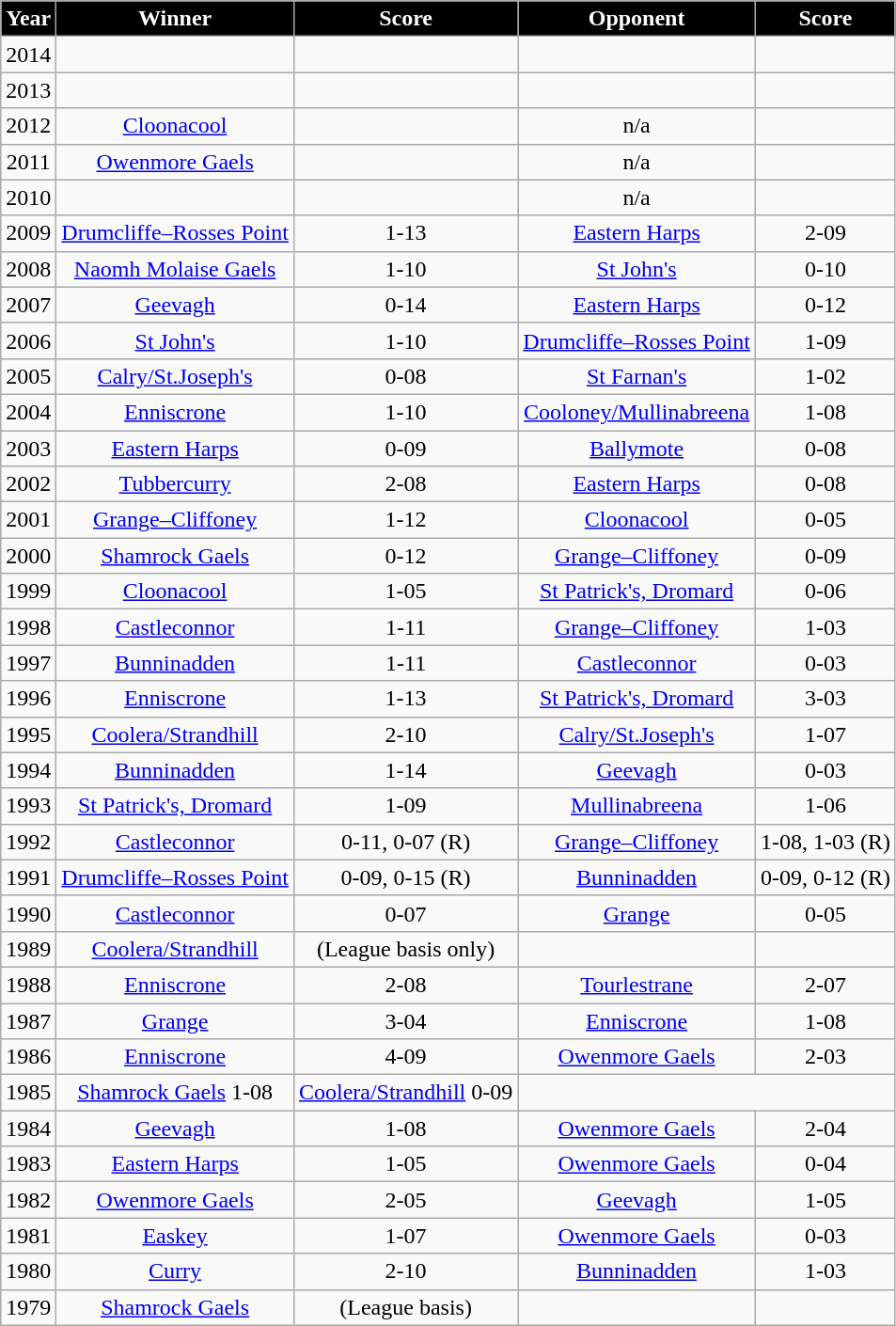<table class="wikitable" style="text-align:center;">
<tr>
<th style="background:black;color:white">Year</th>
<th style="background:black;color:white">Winner</th>
<th style="background:black;color:white">Score</th>
<th style="background:black;color:white">Opponent</th>
<th style="background:black;color:white">Score</th>
</tr>
<tr>
<td>2014</td>
<td></td>
<td></td>
<td></td>
<td></td>
</tr>
<tr>
<td>2013</td>
<td></td>
<td></td>
<td></td>
<td></td>
</tr>
<tr>
<td>2012</td>
<td><a href='#'>Cloonacool</a></td>
<td></td>
<td>n/a</td>
<td></td>
</tr>
<tr>
<td>2011</td>
<td><a href='#'>Owenmore Gaels</a></td>
<td></td>
<td>n/a</td>
<td></td>
</tr>
<tr>
<td>2010</td>
<td></td>
<td></td>
<td>n/a</td>
<td></td>
</tr>
<tr>
<td>2009</td>
<td><a href='#'>Drumcliffe–Rosses Point</a></td>
<td>1-13</td>
<td><a href='#'>Eastern Harps</a></td>
<td>2-09</td>
</tr>
<tr>
<td>2008</td>
<td><a href='#'>Naomh Molaise Gaels</a></td>
<td>1-10</td>
<td><a href='#'>St John's</a></td>
<td>0-10</td>
</tr>
<tr>
<td>2007</td>
<td><a href='#'>Geevagh</a></td>
<td>0-14</td>
<td><a href='#'>Eastern Harps</a></td>
<td>0-12</td>
</tr>
<tr>
<td>2006</td>
<td><a href='#'>St John's</a></td>
<td>1-10</td>
<td><a href='#'>Drumcliffe–Rosses Point</a></td>
<td>1-09</td>
</tr>
<tr>
<td>2005</td>
<td><a href='#'>Calry/St.Joseph's</a></td>
<td>0-08</td>
<td><a href='#'>St Farnan's</a></td>
<td>1-02</td>
</tr>
<tr>
<td>2004</td>
<td><a href='#'>Enniscrone</a></td>
<td>1-10</td>
<td><a href='#'>Cooloney/Mullinabreena</a></td>
<td>1-08</td>
</tr>
<tr>
<td>2003</td>
<td><a href='#'>Eastern Harps</a></td>
<td>0-09</td>
<td><a href='#'>Ballymote</a></td>
<td>0-08</td>
</tr>
<tr>
<td>2002</td>
<td><a href='#'>Tubbercurry</a></td>
<td>2-08</td>
<td><a href='#'>Eastern Harps</a></td>
<td>0-08</td>
</tr>
<tr>
<td>2001</td>
<td><a href='#'>Grange–Cliffoney</a></td>
<td>1-12</td>
<td><a href='#'>Cloonacool</a></td>
<td>0-05</td>
</tr>
<tr>
<td>2000</td>
<td><a href='#'>Shamrock Gaels</a></td>
<td>0-12</td>
<td><a href='#'>Grange–Cliffoney</a></td>
<td>0-09</td>
</tr>
<tr>
<td>1999</td>
<td><a href='#'>Cloonacool</a></td>
<td>1-05</td>
<td><a href='#'>St Patrick's, Dromard</a></td>
<td>0-06</td>
</tr>
<tr>
<td>1998</td>
<td><a href='#'>Castleconnor</a></td>
<td>1-11</td>
<td><a href='#'>Grange–Cliffoney</a></td>
<td>1-03</td>
</tr>
<tr>
<td>1997</td>
<td><a href='#'>Bunninadden</a></td>
<td>1-11</td>
<td><a href='#'>Castleconnor</a></td>
<td>0-03</td>
</tr>
<tr>
<td>1996</td>
<td><a href='#'>Enniscrone</a></td>
<td>1-13</td>
<td><a href='#'>St Patrick's, Dromard</a></td>
<td>3-03</td>
</tr>
<tr>
<td>1995</td>
<td><a href='#'>Coolera/Strandhill</a></td>
<td>2-10</td>
<td><a href='#'>Calry/St.Joseph's</a></td>
<td>1-07</td>
</tr>
<tr>
<td>1994</td>
<td><a href='#'>Bunninadden</a></td>
<td>1-14</td>
<td><a href='#'>Geevagh</a></td>
<td>0-03</td>
</tr>
<tr>
<td>1993</td>
<td><a href='#'>St Patrick's, Dromard</a></td>
<td>1-09</td>
<td><a href='#'>Mullinabreena</a></td>
<td>1-06</td>
</tr>
<tr>
<td>1992</td>
<td><a href='#'>Castleconnor</a></td>
<td>0-11, 0-07 (R)</td>
<td><a href='#'>Grange–Cliffoney</a></td>
<td>1-08, 1-03 (R)</td>
</tr>
<tr>
<td>1991</td>
<td><a href='#'>Drumcliffe–Rosses Point</a></td>
<td>0-09, 0-15 (R)</td>
<td><a href='#'>Bunninadden</a></td>
<td>0-09, 0-12 (R)</td>
</tr>
<tr>
<td>1990</td>
<td><a href='#'>Castleconnor</a></td>
<td>0-07</td>
<td><a href='#'>Grange</a></td>
<td>0-05</td>
</tr>
<tr>
<td>1989</td>
<td><a href='#'>Coolera/Strandhill</a></td>
<td>(League basis only)</td>
<td></td>
<td></td>
</tr>
<tr>
<td>1988</td>
<td><a href='#'>Enniscrone</a></td>
<td>2-08</td>
<td><a href='#'>Tourlestrane</a></td>
<td>2-07</td>
</tr>
<tr>
<td>1987</td>
<td><a href='#'>Grange</a></td>
<td>3-04</td>
<td><a href='#'>Enniscrone</a></td>
<td>1-08</td>
</tr>
<tr>
<td>1986</td>
<td><a href='#'>Enniscrone</a></td>
<td>4-09</td>
<td><a href='#'>Owenmore Gaels</a></td>
<td>2-03</td>
</tr>
<tr>
<td>1985</td>
<td><a href='#'>Shamrock Gaels</a> 1-08</td>
<td><a href='#'>Coolera/Strandhill</a> 0-09</td>
</tr>
<tr>
<td>1984</td>
<td><a href='#'>Geevagh</a></td>
<td>1-08</td>
<td><a href='#'>Owenmore Gaels</a></td>
<td>2-04</td>
</tr>
<tr>
<td>1983</td>
<td><a href='#'>Eastern Harps</a></td>
<td>1-05</td>
<td><a href='#'>Owenmore Gaels</a></td>
<td>0-04</td>
</tr>
<tr>
<td>1982</td>
<td><a href='#'>Owenmore Gaels</a></td>
<td>2-05</td>
<td><a href='#'>Geevagh</a></td>
<td>1-05</td>
</tr>
<tr>
<td>1981</td>
<td><a href='#'>Easkey</a></td>
<td>1-07</td>
<td><a href='#'>Owenmore Gaels</a></td>
<td>0-03</td>
</tr>
<tr>
<td>1980</td>
<td><a href='#'>Curry</a></td>
<td>2-10</td>
<td><a href='#'>Bunninadden</a></td>
<td>1-03</td>
</tr>
<tr>
<td>1979</td>
<td><a href='#'>Shamrock Gaels</a></td>
<td>(League basis)</td>
<td></td>
<td></td>
</tr>
</table>
